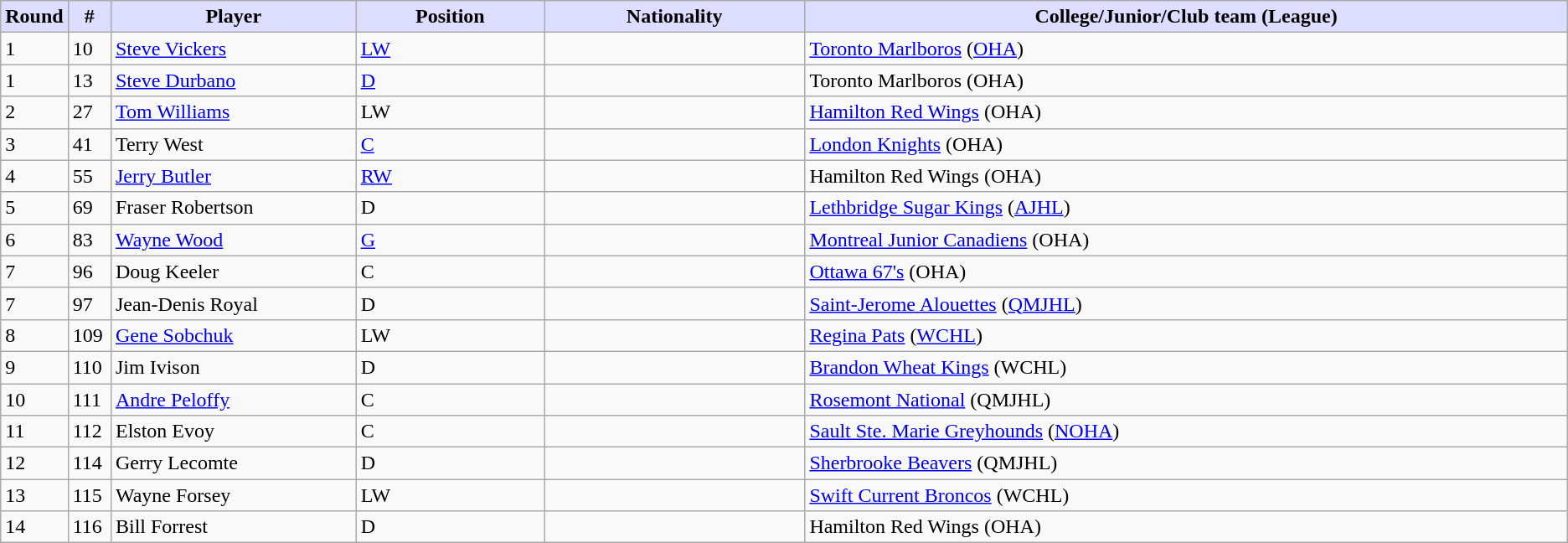<table class="wikitable">
<tr>
<th style="background:#ddf; width:2.00%;">Round</th>
<th style="background:#ddf; width:2.75%;">#</th>
<th style="background:#ddf; width:16.0%;">Player</th>
<th style="background:#ddf; width:12.25%;">Position</th>
<th style="background:#ddf; width:17.0%;">Nationality</th>
<th style="background:#ddf; width:100.0%;">College/Junior/Club team (League)</th>
</tr>
<tr>
<td>1</td>
<td>10</td>
<td><a href='#'>Steve Vickers</a></td>
<td><a href='#'>LW</a></td>
<td></td>
<td><a href='#'>Toronto Marlboros</a> (<a href='#'>OHA</a>)</td>
</tr>
<tr>
<td>1</td>
<td>13</td>
<td><a href='#'>Steve Durbano</a></td>
<td><a href='#'>D</a></td>
<td></td>
<td>Toronto Marlboros (OHA)</td>
</tr>
<tr>
<td>2</td>
<td>27</td>
<td><a href='#'>Tom Williams</a></td>
<td>LW</td>
<td></td>
<td><a href='#'>Hamilton Red Wings</a> (OHA)</td>
</tr>
<tr>
<td>3</td>
<td>41</td>
<td>Terry West</td>
<td><a href='#'>C</a></td>
<td></td>
<td><a href='#'>London Knights</a> (OHA)</td>
</tr>
<tr>
<td>4</td>
<td>55</td>
<td><a href='#'>Jerry Butler</a></td>
<td><a href='#'>RW</a></td>
<td></td>
<td>Hamilton Red Wings (OHA)</td>
</tr>
<tr>
<td>5</td>
<td>69</td>
<td>Fraser Robertson</td>
<td>D</td>
<td></td>
<td><a href='#'>Lethbridge Sugar Kings</a> (<a href='#'>AJHL</a>)</td>
</tr>
<tr>
<td>6</td>
<td>83</td>
<td><a href='#'>Wayne Wood</a></td>
<td><a href='#'>G</a></td>
<td></td>
<td><a href='#'>Montreal Junior Canadiens</a> (OHA)</td>
</tr>
<tr>
<td>7</td>
<td>96</td>
<td>Doug Keeler</td>
<td>C</td>
<td></td>
<td><a href='#'>Ottawa 67's</a> (OHA)</td>
</tr>
<tr>
<td>7</td>
<td>97</td>
<td>Jean-Denis Royal</td>
<td>D</td>
<td></td>
<td><a href='#'>Saint-Jerome Alouettes</a> (<a href='#'>QMJHL</a>)</td>
</tr>
<tr>
<td>8</td>
<td>109</td>
<td><a href='#'>Gene Sobchuk</a></td>
<td>LW</td>
<td></td>
<td><a href='#'>Regina Pats</a> (<a href='#'>WCHL</a>)</td>
</tr>
<tr>
<td>9</td>
<td>110</td>
<td>Jim Ivison</td>
<td>D</td>
<td></td>
<td><a href='#'>Brandon Wheat Kings</a> (WCHL)</td>
</tr>
<tr>
<td>10</td>
<td>111</td>
<td><a href='#'>Andre Peloffy</a></td>
<td>C</td>
<td></td>
<td><a href='#'>Rosemont National</a> (QMJHL)</td>
</tr>
<tr>
<td>11</td>
<td>112</td>
<td>Elston Evoy</td>
<td>C</td>
<td></td>
<td><a href='#'>Sault Ste. Marie Greyhounds</a> (<a href='#'>NOHA</a>)</td>
</tr>
<tr>
<td>12</td>
<td>114</td>
<td>Gerry Lecomte</td>
<td>D</td>
<td></td>
<td><a href='#'>Sherbrooke Beavers</a> (QMJHL)</td>
</tr>
<tr>
<td>13</td>
<td>115</td>
<td>Wayne Forsey</td>
<td>LW</td>
<td></td>
<td><a href='#'>Swift Current Broncos</a> (WCHL)</td>
</tr>
<tr>
<td>14</td>
<td>116</td>
<td>Bill Forrest</td>
<td>D</td>
<td></td>
<td>Hamilton Red Wings (OHA)</td>
</tr>
</table>
